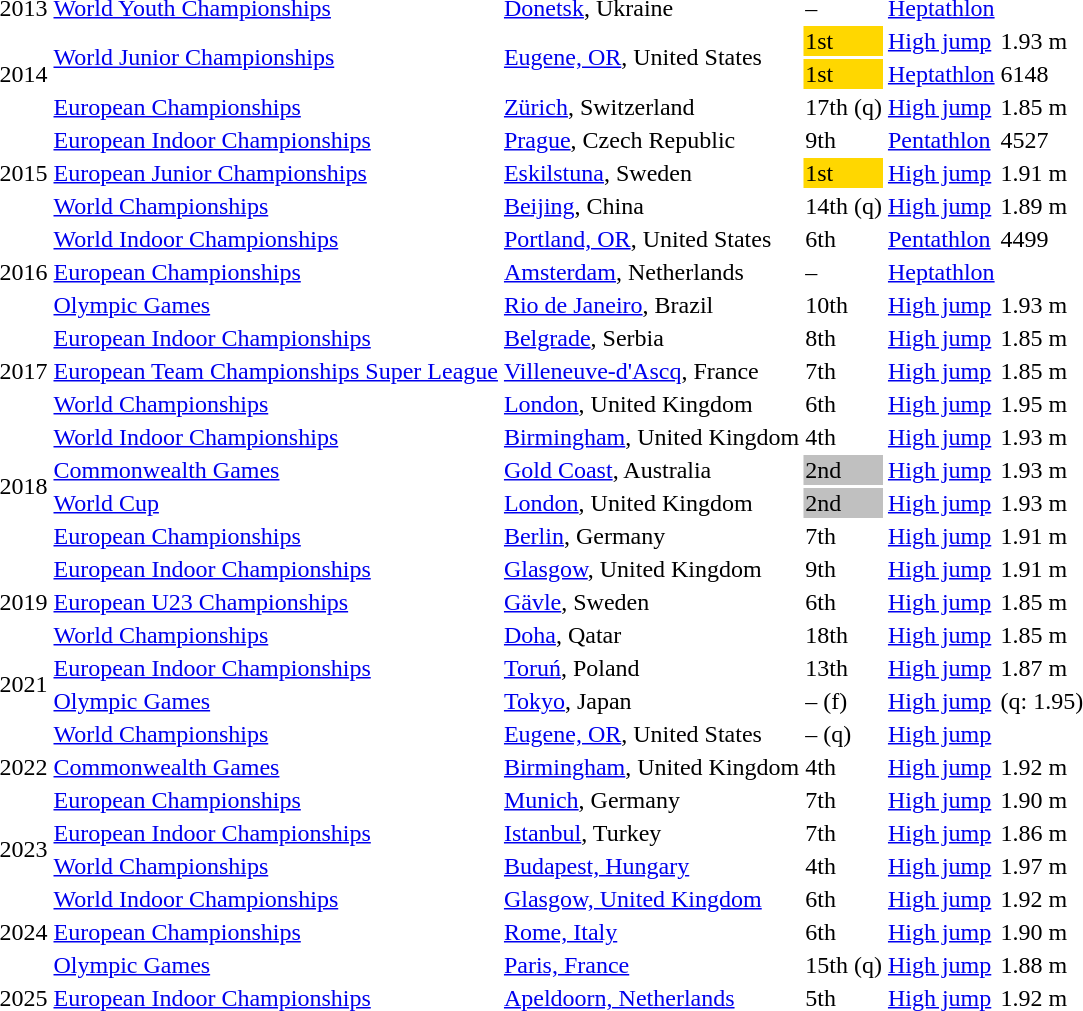<table>
<tr>
<td>2013</td>
<td><a href='#'>World Youth Championships</a></td>
<td><a href='#'>Donetsk</a>, Ukraine</td>
<td>–</td>
<td><a href='#'>Heptathlon</a></td>
<td></td>
</tr>
<tr>
<td rowspan=3>2014</td>
<td rowspan=2><a href='#'>World Junior Championships</a></td>
<td rowspan=2><a href='#'>Eugene, OR</a>, United States</td>
<td bgcolor=gold>1st</td>
<td><a href='#'>High jump</a></td>
<td>1.93 m</td>
</tr>
<tr>
<td bgcolor=gold>1st</td>
<td><a href='#'>Heptathlon</a></td>
<td>6148 </td>
</tr>
<tr>
<td><a href='#'>European Championships</a></td>
<td><a href='#'>Zürich</a>, Switzerland</td>
<td>17th (q)</td>
<td><a href='#'>High jump</a></td>
<td>1.85 m</td>
</tr>
<tr>
<td rowspan=3>2015</td>
<td><a href='#'>European Indoor Championships</a></td>
<td><a href='#'>Prague</a>, Czech Republic</td>
<td>9th</td>
<td><a href='#'>Pentathlon</a></td>
<td>4527 </td>
</tr>
<tr>
<td><a href='#'>European Junior Championships</a></td>
<td><a href='#'>Eskilstuna</a>, Sweden</td>
<td bgcolor=gold>1st</td>
<td><a href='#'>High jump</a></td>
<td>1.91 m</td>
</tr>
<tr>
<td><a href='#'>World Championships</a></td>
<td><a href='#'>Beijing</a>, China</td>
<td>14th (q)</td>
<td><a href='#'>High jump</a></td>
<td>1.89 m</td>
</tr>
<tr>
<td rowspan=3>2016</td>
<td><a href='#'>World Indoor Championships</a></td>
<td><a href='#'>Portland, OR</a>, United States</td>
<td>6th</td>
<td><a href='#'>Pentathlon</a></td>
<td>4499</td>
</tr>
<tr>
<td><a href='#'>European Championships</a></td>
<td><a href='#'>Amsterdam</a>, Netherlands</td>
<td>–</td>
<td><a href='#'>Heptathlon</a></td>
<td></td>
</tr>
<tr>
<td><a href='#'>Olympic Games</a></td>
<td><a href='#'>Rio de Janeiro</a>, Brazil</td>
<td>10th</td>
<td><a href='#'>High jump</a></td>
<td>1.93 m</td>
</tr>
<tr>
<td rowspan=3>2017</td>
<td><a href='#'>European Indoor Championships</a></td>
<td><a href='#'>Belgrade</a>, Serbia</td>
<td>8th</td>
<td><a href='#'>High jump</a></td>
<td>1.85 m</td>
</tr>
<tr>
<td><a href='#'>European Team Championships Super League</a></td>
<td><a href='#'>Villeneuve-d'Ascq</a>, France</td>
<td>7th</td>
<td><a href='#'>High jump</a></td>
<td>1.85 m</td>
</tr>
<tr>
<td><a href='#'>World Championships</a></td>
<td><a href='#'>London</a>, United Kingdom</td>
<td>6th</td>
<td><a href='#'>High jump</a></td>
<td>1.95 m</td>
</tr>
<tr>
<td rowspan=4>2018</td>
<td><a href='#'>World Indoor Championships</a></td>
<td><a href='#'>Birmingham</a>, United Kingdom</td>
<td>4th</td>
<td><a href='#'>High jump</a></td>
<td>1.93 m </td>
</tr>
<tr>
<td><a href='#'>Commonwealth Games</a></td>
<td><a href='#'>Gold Coast</a>, Australia</td>
<td bgcolor=silver>2nd</td>
<td><a href='#'>High jump</a></td>
<td>1.93 m</td>
</tr>
<tr>
<td><a href='#'>World Cup</a></td>
<td><a href='#'>London</a>, United Kingdom</td>
<td bgcolor=silver>2nd</td>
<td><a href='#'>High jump</a></td>
<td>1.93 m</td>
</tr>
<tr>
<td><a href='#'>European Championships</a></td>
<td><a href='#'>Berlin</a>, Germany</td>
<td>7th</td>
<td><a href='#'>High jump</a></td>
<td>1.91 m</td>
</tr>
<tr>
<td rowspan=3>2019</td>
<td><a href='#'>European Indoor Championships</a></td>
<td><a href='#'>Glasgow</a>, United Kingdom</td>
<td>9th</td>
<td><a href='#'>High jump</a></td>
<td>1.91 m</td>
</tr>
<tr>
<td><a href='#'>European U23 Championships</a></td>
<td><a href='#'>Gävle</a>, Sweden</td>
<td>6th</td>
<td><a href='#'>High jump</a></td>
<td>1.85 m</td>
</tr>
<tr>
<td><a href='#'>World Championships</a></td>
<td><a href='#'>Doha</a>, Qatar</td>
<td>18th</td>
<td><a href='#'>High jump</a></td>
<td>1.85 m</td>
</tr>
<tr>
<td rowspan=2>2021</td>
<td><a href='#'>European Indoor Championships</a></td>
<td><a href='#'>Toruń</a>, Poland</td>
<td>13th</td>
<td><a href='#'>High jump</a></td>
<td>1.87 m</td>
</tr>
<tr>
<td><a href='#'>Olympic Games</a></td>
<td><a href='#'>Tokyo</a>, Japan</td>
<td>– (f)</td>
<td><a href='#'>High jump</a></td>
<td> (q: 1.95)</td>
</tr>
<tr>
<td rowspan=3>2022</td>
<td><a href='#'>World Championships</a></td>
<td><a href='#'>Eugene, OR</a>, United States</td>
<td>– (q)</td>
<td><a href='#'>High jump</a></td>
<td></td>
</tr>
<tr>
<td><a href='#'>Commonwealth Games</a></td>
<td><a href='#'>Birmingham</a>, United Kingdom</td>
<td>4th</td>
<td><a href='#'>High jump</a></td>
<td>1.92 m</td>
</tr>
<tr>
<td><a href='#'>European Championships</a></td>
<td><a href='#'>Munich</a>, Germany</td>
<td>7th</td>
<td><a href='#'>High jump</a></td>
<td>1.90 m</td>
</tr>
<tr>
<td rowspan=2>2023</td>
<td><a href='#'>European Indoor Championships</a></td>
<td><a href='#'>Istanbul</a>, Turkey</td>
<td>7th</td>
<td><a href='#'>High jump</a></td>
<td>1.86 m</td>
</tr>
<tr>
<td><a href='#'>World Championships</a></td>
<td><a href='#'>Budapest, Hungary</a></td>
<td>4th</td>
<td><a href='#'>High jump</a></td>
<td>1.97 m</td>
</tr>
<tr>
<td rowspan=3>2024</td>
<td><a href='#'>World Indoor Championships</a></td>
<td><a href='#'>Glasgow, United Kingdom</a></td>
<td>6th</td>
<td><a href='#'>High jump</a></td>
<td>1.92 m</td>
</tr>
<tr>
<td><a href='#'>European Championships</a></td>
<td><a href='#'>Rome, Italy</a></td>
<td>6th</td>
<td><a href='#'>High jump</a></td>
<td>1.90 m</td>
</tr>
<tr>
<td><a href='#'>Olympic Games</a></td>
<td><a href='#'>Paris, France</a></td>
<td>15th (q)</td>
<td><a href='#'>High jump</a></td>
<td>1.88 m</td>
</tr>
<tr>
<td>2025</td>
<td><a href='#'>European Indoor Championships</a></td>
<td><a href='#'>Apeldoorn, Netherlands</a></td>
<td>5th</td>
<td><a href='#'>High jump</a></td>
<td>1.92 m</td>
</tr>
</table>
